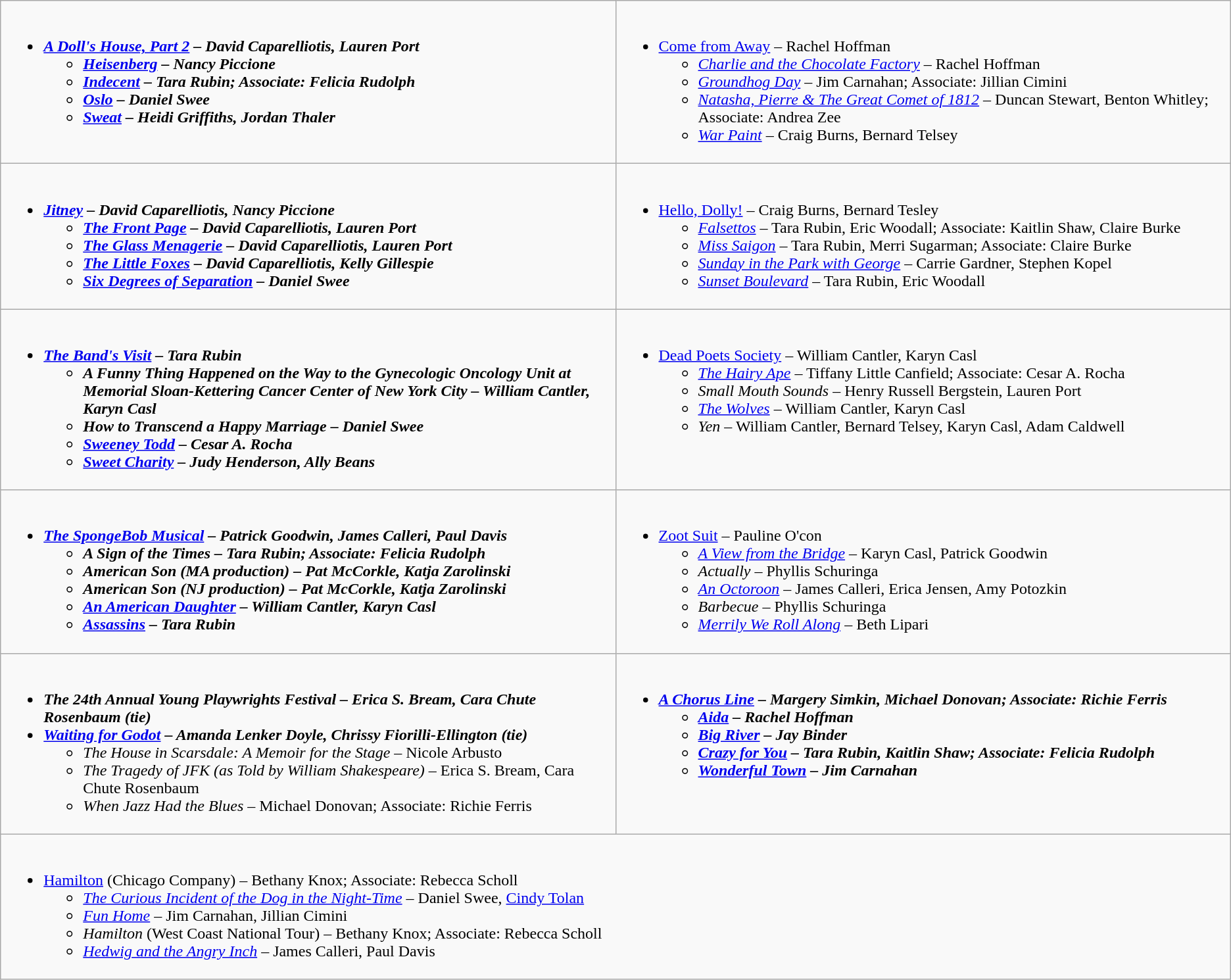<table class=wikitable>
<tr>
<td valign="top" width="50%"><br><ul><li><strong><em><a href='#'>A Doll's House, Part 2</a><em> – David Caparelliotis, Lauren Port<strong><ul><li></em><a href='#'>Heisenberg</a><em> – Nancy Piccione</li><li></em><a href='#'>Indecent</a><em> – Tara Rubin; Associate: Felicia Rudolph</li><li></em><a href='#'>Oslo</a><em> – Daniel Swee</li><li></em><a href='#'>Sweat</a><em> – Heidi Griffiths, Jordan Thaler</li></ul></li></ul></td>
<td valign="top" width="50%"><br><ul><li></em></strong><a href='#'>Come from Away</a></em> – Rachel Hoffman</strong><ul><li><em><a href='#'>Charlie and the Chocolate Factory</a></em> – Rachel Hoffman</li><li><em><a href='#'>Groundhog Day</a></em> – Jim Carnahan; Associate: Jillian Cimini</li><li><em><a href='#'>Natasha, Pierre & The Great Comet of 1812</a></em> – Duncan Stewart, Benton Whitley; Associate: Andrea Zee</li><li><em><a href='#'>War Paint</a></em> – Craig Burns, Bernard Telsey</li></ul></li></ul></td>
</tr>
<tr>
<td valign="top" width="50%"><br><ul><li><strong><em><a href='#'>Jitney</a><em> – David Caparelliotis, Nancy Piccione<strong><ul><li></em><a href='#'>The Front Page</a><em> – David Caparelliotis, Lauren Port</li><li></em><a href='#'>The Glass Menagerie</a><em> – David Caparelliotis, Lauren Port</li><li></em><a href='#'>The Little Foxes</a><em> – David Caparelliotis, Kelly Gillespie</li><li></em><a href='#'>Six Degrees of Separation</a><em> – Daniel Swee</li></ul></li></ul></td>
<td valign="top" width="50%"><br><ul><li></em></strong><a href='#'>Hello, Dolly!</a></em> – Craig Burns, Bernard Tesley</strong><ul><li><em><a href='#'>Falsettos</a></em> – Tara Rubin, Eric Woodall; Associate: Kaitlin Shaw, Claire Burke</li><li><em><a href='#'>Miss Saigon</a></em> – Tara Rubin, Merri Sugarman; Associate: Claire Burke</li><li><em><a href='#'>Sunday in the Park with George</a></em> – Carrie Gardner, Stephen Kopel</li><li><em><a href='#'>Sunset Boulevard</a></em> – Tara Rubin, Eric Woodall</li></ul></li></ul></td>
</tr>
<tr>
<td valign="top" width="50%"><br><ul><li><strong><em><a href='#'>The Band's Visit</a><em> – Tara Rubin<strong><ul><li></em>A Funny Thing Happened on the Way to the Gynecologic Oncology Unit at Memorial Sloan-Kettering Cancer Center of New York City<em> – William Cantler, Karyn Casl</li><li></em>How to Transcend a Happy Marriage<em> – Daniel Swee</li><li></em><a href='#'>Sweeney Todd</a><em> – Cesar A. Rocha</li><li></em><a href='#'>Sweet Charity</a><em> – Judy Henderson, Ally Beans</li></ul></li></ul></td>
<td valign="top" width="50%"><br><ul><li></em></strong><a href='#'>Dead Poets Society</a></em> – William Cantler, Karyn Casl</strong><ul><li><em><a href='#'>The Hairy Ape</a></em> – Tiffany Little Canfield; Associate: Cesar A. Rocha</li><li><em>Small Mouth Sounds</em> – Henry Russell Bergstein, Lauren Port</li><li><em><a href='#'>The Wolves</a></em> – William Cantler, Karyn Casl</li><li><em>Yen</em> – William Cantler, Bernard Telsey, Karyn Casl, Adam Caldwell</li></ul></li></ul></td>
</tr>
<tr>
<td valign="top" width="50%"><br><ul><li><strong><em><a href='#'>The SpongeBob Musical</a><em> – Patrick Goodwin, James Calleri, Paul Davis<strong><ul><li></em>A Sign of the Times<em> – Tara Rubin; Associate: Felicia Rudolph</li><li></em>American Son<em> (MA production) – Pat McCorkle, Katja Zarolinski</li><li></em>American Son<em> (NJ production) – Pat McCorkle, Katja Zarolinski</li><li></em><a href='#'>An American Daughter</a><em> – William Cantler, Karyn Casl</li><li></em><a href='#'>Assassins</a><em> – Tara Rubin</li></ul></li></ul></td>
<td valign="top" width="50%"><br><ul><li></em></strong><a href='#'>Zoot Suit</a></em> – Pauline O'con</strong><ul><li><em><a href='#'>A View from the Bridge</a></em> – Karyn Casl, Patrick Goodwin</li><li><em>Actually</em> – Phyllis Schuringa</li><li><em><a href='#'>An Octoroon</a></em> – James Calleri, Erica Jensen, Amy Potozkin</li><li><em>Barbecue</em> – Phyllis Schuringa</li><li><em><a href='#'>Merrily We Roll Along</a></em> – Beth Lipari</li></ul></li></ul></td>
</tr>
<tr>
<td valign="top" width="50%"><br><ul><li><strong><em>The 24th Annual Young Playwrights Festival<em> – Erica S. Bream, Cara Chute Rosenbaum </em>(tie)</em></strong></li><li><strong><em><a href='#'>Waiting for Godot</a><em> – Amanda Lenker Doyle, Chrissy Fiorilli-Ellington </em>(tie)</em></strong><ul><li><em>The House in Scarsdale: A Memoir for the Stage</em> – Nicole Arbusto</li><li><em>The Tragedy of JFK (as Told by William Shakespeare)</em> – Erica S. Bream, Cara Chute Rosenbaum</li><li><em>When Jazz Had the Blues</em> – Michael Donovan; Associate: Richie Ferris</li></ul></li></ul></td>
<td valign="top" width="50%"><br><ul><li><strong><em><a href='#'>A Chorus Line</a><em> – Margery Simkin, Michael Donovan; Associate: Richie Ferris<strong><ul><li></em><a href='#'>Aida</a><em> – Rachel Hoffman</li><li></em><a href='#'>Big River</a><em> – Jay Binder</li><li></em><a href='#'>Crazy for You</a><em> – Tara Rubin, Kaitlin Shaw; Associate: Felicia Rudolph</li><li></em><a href='#'>Wonderful Town</a><em> – Jim Carnahan</li></ul></li></ul></td>
</tr>
<tr>
<td valign="top" width="50%" colspan="2"><br><ul><li></em></strong><a href='#'>Hamilton</a></em> (Chicago Company) – Bethany Knox; Associate: Rebecca Scholl</strong><ul><li><em><a href='#'>The Curious Incident of the Dog in the Night-Time</a></em> – Daniel Swee, <a href='#'>Cindy Tolan</a></li><li><em><a href='#'>Fun Home</a></em> – Jim Carnahan, Jillian Cimini</li><li><em>Hamilton</em> (West Coast National Tour) – Bethany Knox; Associate: Rebecca Scholl</li><li><em><a href='#'>Hedwig and the Angry Inch</a></em> – James Calleri, Paul Davis</li></ul></li></ul></td>
</tr>
</table>
